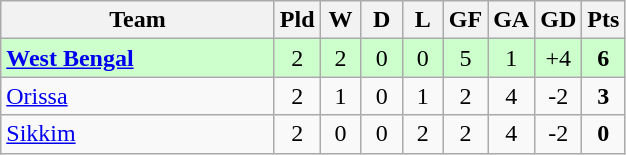<table class="wikitable" style="text-align: center;">
<tr>
<th width="175">Team</th>
<th width="20">Pld</th>
<th width="20">W</th>
<th width="20">D</th>
<th width="20">L</th>
<th width="20">GF</th>
<th width="20">GA</th>
<th width="20">GD</th>
<th width="20">Pts</th>
</tr>
<tr bgcolor=#ccffcc>
<td align=left><strong><a href='#'>West Bengal</a></strong></td>
<td>2</td>
<td>2</td>
<td>0</td>
<td>0</td>
<td>5</td>
<td>1</td>
<td>+4</td>
<td><strong>6</strong></td>
</tr>
<tr>
<td align=left><a href='#'>Orissa</a></td>
<td>2</td>
<td>1</td>
<td>0</td>
<td>1</td>
<td>2</td>
<td>4</td>
<td>-2</td>
<td><strong>3</strong></td>
</tr>
<tr>
<td align=left><a href='#'>Sikkim</a></td>
<td>2</td>
<td>0</td>
<td>0</td>
<td>2</td>
<td>2</td>
<td>4</td>
<td>-2</td>
<td><strong>0</strong></td>
</tr>
</table>
